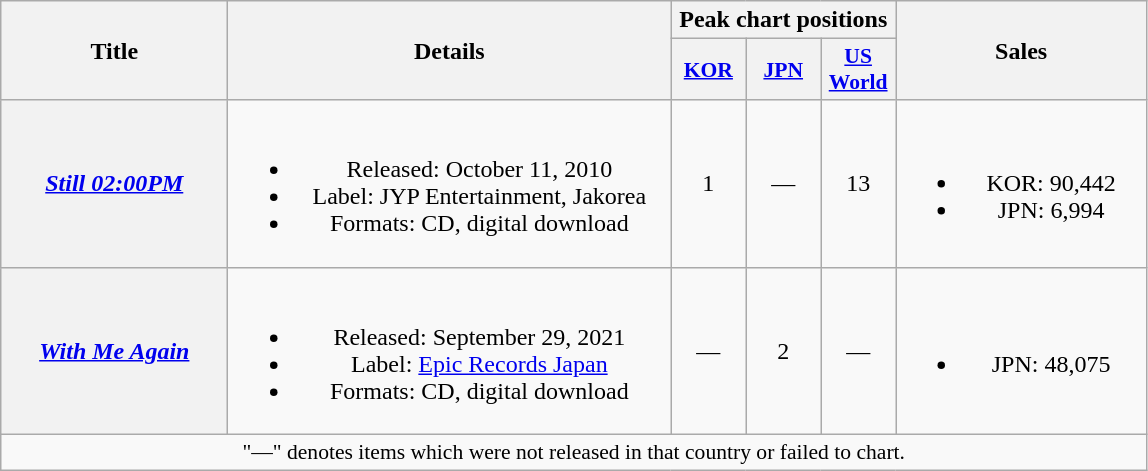<table class="wikitable plainrowheaders" style="text-align:center;">
<tr>
<th rowspan="2" style="width:9em;">Title</th>
<th rowspan="2" style="width:18em;">Details</th>
<th colspan="3">Peak chart positions</th>
<th rowspan="2" style="width:10em;">Sales</th>
</tr>
<tr>
<th scope="col" style="width:3em;font-size:90%;"><a href='#'>KOR</a><br></th>
<th scope="col" style="width:3em;font-size:90%;"><a href='#'>JPN</a><br></th>
<th scope="col" style="width:3em;font-size:90%;"><a href='#'>US<br>World</a><br></th>
</tr>
<tr>
<th scope="row"><em><a href='#'>Still 02:00PM</a></em></th>
<td><br><ul><li>Released: October 11, 2010 </li><li>Label: JYP Entertainment, Jakorea</li><li>Formats: CD, digital download</li></ul></td>
<td>1</td>
<td>—</td>
<td>13</td>
<td><br><ul><li>KOR: 90,442</li><li>JPN: 6,994</li></ul></td>
</tr>
<tr>
<th scope="row"><em><a href='#'>With Me Again</a></em></th>
<td><br><ul><li>Released: September 29, 2021 </li><li>Label: <a href='#'>Epic Records Japan</a></li><li>Formats: CD, digital download</li></ul></td>
<td>—</td>
<td>2</td>
<td>—</td>
<td><br><ul><li>JPN: 48,075</li></ul></td>
</tr>
<tr>
<td colspan="6" style="font-size:90%">"—" denotes items which were not released in that country or failed to chart.</td>
</tr>
</table>
